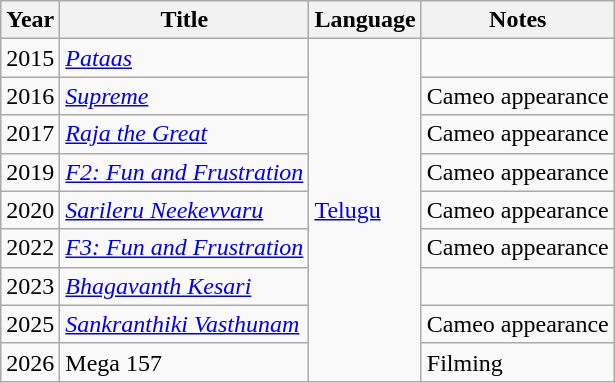<table class="wikitable sortable">
<tr style="text-align:center;">
<th>Year</th>
<th>Title</th>
<th>Language</th>
<th>Notes</th>
</tr>
<tr>
<td>2015</td>
<td><em><a href='#'>Pataas</a></em></td>
<td rowspan="9"><a href='#'>Telugu</a></td>
<td></td>
</tr>
<tr>
<td>2016</td>
<td><em><a href='#'>Supreme</a></em></td>
<td>Cameo appearance</td>
</tr>
<tr>
<td>2017</td>
<td><em><a href='#'>Raja the Great</a></em></td>
<td>Cameo appearance</td>
</tr>
<tr>
<td>2019</td>
<td><em><a href='#'>F2: Fun and Frustration</a></em></td>
<td>Cameo appearance</td>
</tr>
<tr>
<td>2020</td>
<td><em><a href='#'>Sarileru Neekevvaru</a></em></td>
<td>Cameo appearance</td>
</tr>
<tr>
<td>2022</td>
<td><a href='#'><em>F3: Fun and Frustration</em></a></td>
<td>Cameo appearance</td>
</tr>
<tr>
<td>2023</td>
<td><em><a href='#'>Bhagavanth Kesari</a></em></td>
<td></td>
</tr>
<tr>
<td>2025</td>
<td><em><a href='#'>Sankranthiki Vasthunam</a></em></td>
<td>Cameo appearance</td>
</tr>
<tr>
<td>2026</td>
<td>Mega 157</td>
<td>Filming</td>
</tr>
</table>
